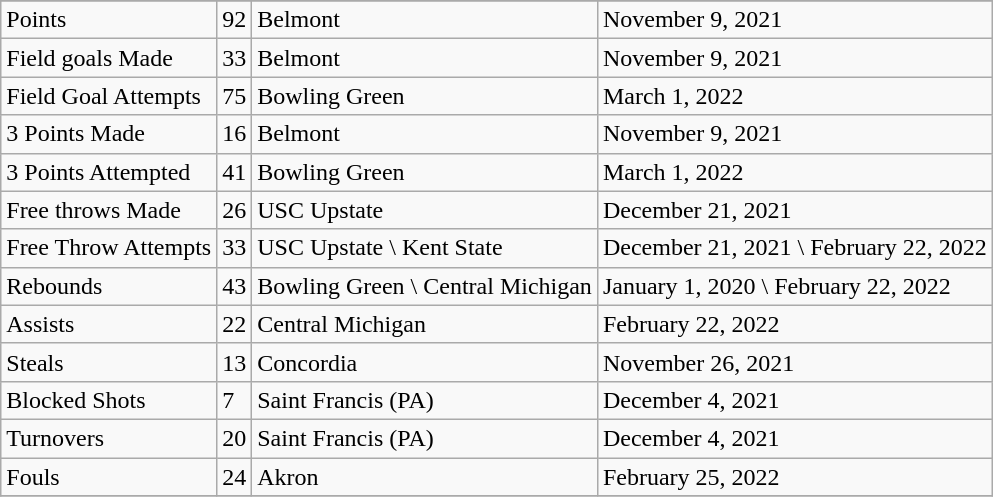<table class="wikitable" border="1">
<tr align=center>
</tr>
<tr>
<td rowspan="1">Points</td>
<td>92</td>
<td>Belmont</td>
<td>November 9, 2021</td>
</tr>
<tr>
<td>Field goals Made</td>
<td>33</td>
<td>Belmont</td>
<td>November 9, 2021</td>
</tr>
<tr>
<td>Field Goal Attempts</td>
<td>75</td>
<td>Bowling Green</td>
<td>March 1, 2022</td>
</tr>
<tr>
<td>3 Points Made</td>
<td>16</td>
<td>Belmont</td>
<td>November 9, 2021</td>
</tr>
<tr>
<td>3 Points Attempted</td>
<td>41</td>
<td>Bowling Green</td>
<td>March 1, 2022</td>
</tr>
<tr>
<td>Free throws Made</td>
<td>26</td>
<td>USC Upstate</td>
<td>December 21, 2021</td>
</tr>
<tr>
<td>Free Throw Attempts</td>
<td>33</td>
<td>USC Upstate \ Kent State</td>
<td>December 21, 2021 \ February 22, 2022</td>
</tr>
<tr>
<td>Rebounds</td>
<td>43</td>
<td>Bowling Green \ Central Michigan</td>
<td>January 1, 2020 \ February 22, 2022</td>
</tr>
<tr>
<td>Assists</td>
<td>22</td>
<td>Central Michigan</td>
<td>February 22, 2022</td>
</tr>
<tr>
<td>Steals</td>
<td>13</td>
<td>Concordia</td>
<td>November 26, 2021</td>
</tr>
<tr>
<td>Blocked Shots</td>
<td>7</td>
<td>Saint Francis (PA)</td>
<td>December 4, 2021</td>
</tr>
<tr>
<td>Turnovers</td>
<td>20</td>
<td>Saint Francis (PA)</td>
<td>December 4, 2021</td>
</tr>
<tr>
<td>Fouls</td>
<td>24</td>
<td>Akron</td>
<td>February 25, 2022</td>
</tr>
<tr>
</tr>
</table>
